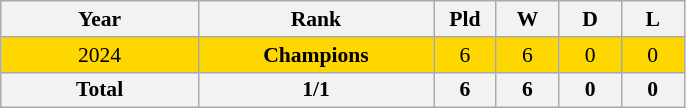<table class="wikitable" style="text-align: center;font-size:90%;">
<tr>
<th width=125>Year</th>
<th width=150>Rank</th>
<th width=35>Pld</th>
<th width=35>W</th>
<th width=35>D</th>
<th width=35>L</th>
</tr>
<tr bgcolor=gold>
<td> 2024</td>
<td><strong>Champions</strong></td>
<td>6</td>
<td>6</td>
<td>0</td>
<td>0</td>
</tr>
<tr>
<th>Total</th>
<th>1/1</th>
<th>6</th>
<th>6</th>
<th>0</th>
<th>0</th>
</tr>
</table>
